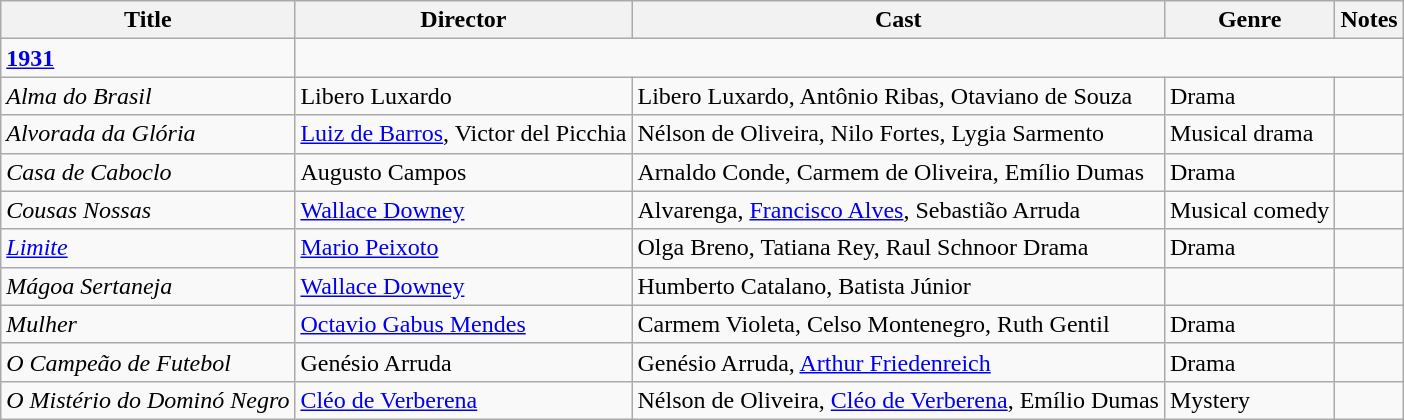<table class="wikitable">
<tr>
<th>Title</th>
<th>Director</th>
<th>Cast</th>
<th>Genre</th>
<th>Notes</th>
</tr>
<tr>
<td><strong><a href='#'>1931</a></strong></td>
</tr>
<tr>
<td><em>Alma do Brasil</em></td>
<td>Libero Luxardo</td>
<td>Libero Luxardo, Antônio Ribas, Otaviano de Souza</td>
<td>Drama</td>
<td></td>
</tr>
<tr>
<td><em>Alvorada da Glória</em></td>
<td><a href='#'>Luiz de Barros</a>, Victor del Picchia</td>
<td>Nélson de Oliveira, Nilo Fortes, Lygia Sarmento</td>
<td>Musical drama</td>
<td></td>
</tr>
<tr>
<td><em>Casa de Caboclo</em></td>
<td>Augusto Campos</td>
<td>Arnaldo Conde, Carmem de Oliveira, Emílio Dumas</td>
<td>Drama</td>
<td></td>
</tr>
<tr>
<td><em>Cousas Nossas</em></td>
<td><a href='#'>Wallace Downey</a></td>
<td>Alvarenga, <a href='#'>Francisco Alves</a>, Sebastião Arruda</td>
<td>Musical comedy</td>
<td></td>
</tr>
<tr>
<td><em><a href='#'>Limite</a></em></td>
<td><a href='#'>Mario Peixoto</a></td>
<td>Olga Breno, Tatiana Rey, Raul Schnoor Drama</td>
<td>Drama</td>
<td></td>
</tr>
<tr>
<td><em>Mágoa Sertaneja</em></td>
<td><a href='#'>Wallace Downey</a></td>
<td>Humberto Catalano, Batista Júnior</td>
<td></td>
<td></td>
</tr>
<tr>
<td><em>Mulher</em></td>
<td><a href='#'>Octavio Gabus Mendes</a></td>
<td>Carmem Violeta, Celso Montenegro, Ruth Gentil</td>
<td>Drama</td>
<td></td>
</tr>
<tr>
<td><em>O Campeão de Futebol</em></td>
<td>Genésio Arruda</td>
<td>Genésio Arruda, <a href='#'>Arthur Friedenreich</a></td>
<td>Drama</td>
<td></td>
</tr>
<tr>
<td><em>O Mistério do Dominó Negro</em></td>
<td><a href='#'>Cléo de Verberena</a></td>
<td>Nélson de Oliveira, <a href='#'>Cléo de Verberena</a>, Emílio Dumas</td>
<td>Mystery</td>
<td><br></td>
</tr>
</table>
